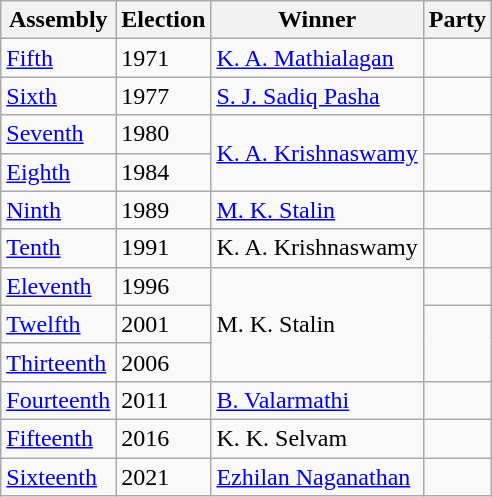<table class="wikitable sortable">
<tr>
<th>Assembly</th>
<th>Election</th>
<th>Winner</th>
<th colspan="2">Party</th>
</tr>
<tr>
<td><a href='#'>Fifth</a></td>
<td>1971</td>
<td><a href='#'>K. A. Mathialagan</a></td>
<td></td>
</tr>
<tr>
<td><a href='#'>Sixth</a></td>
<td>1977</td>
<td><a href='#'>S. J. Sadiq Pasha</a></td>
</tr>
<tr>
<td><a href='#'>Seventh</a></td>
<td>1980</td>
<td rowspan=2><a href='#'>K. A. Krishnaswamy</a></td>
<td></td>
</tr>
<tr>
<td><a href='#'>Eighth</a></td>
<td>1984</td>
</tr>
<tr>
<td><a href='#'>Ninth</a></td>
<td>1989</td>
<td><a href='#'>M. K. Stalin</a></td>
<td></td>
</tr>
<tr>
<td><a href='#'>Tenth</a></td>
<td>1991</td>
<td>K. A. Krishnaswamy</td>
<td></td>
</tr>
<tr>
<td><a href='#'>Eleventh</a></td>
<td>1996</td>
<td rowspan=3>M. K. Stalin</td>
<td></td>
</tr>
<tr>
<td><a href='#'>Twelfth</a></td>
<td>2001</td>
</tr>
<tr>
<td><a href='#'>Thirteenth</a></td>
<td>2006</td>
</tr>
<tr>
<td><a href='#'>Fourteenth</a></td>
<td>2011</td>
<td><a href='#'>B. Valarmathi</a></td>
<td></td>
</tr>
<tr>
<td><a href='#'>Fifteenth</a></td>
<td>2016</td>
<td>K. K. Selvam</td>
<td></td>
</tr>
<tr>
<td><a href='#'>Sixteenth</a></td>
<td>2021</td>
<td><a href='#'>Ezhilan Naganathan</a></td>
</tr>
</table>
